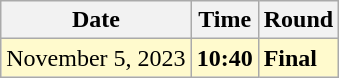<table class="wikitable">
<tr>
<th>Date</th>
<th>Time</th>
<th>Round</th>
</tr>
<tr style=background:lemonchiffon>
<td>November 5, 2023</td>
<td><strong>10:40</strong></td>
<td><strong>Final</strong></td>
</tr>
</table>
